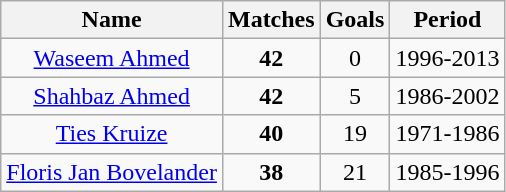<table class="wikitable sortable" style=" text-align:center;">
<tr>
<th>Name</th>
<th>Matches</th>
<th>Goals</th>
<th>Period</th>
</tr>
<tr>
<td> <a href='#'>Waseem Ahmed</a></td>
<td><strong>42</strong></td>
<td>0</td>
<td>1996-2013</td>
</tr>
<tr>
<td> <a href='#'>Shahbaz Ahmed</a></td>
<td><strong>42</strong></td>
<td>5</td>
<td>1986-2002</td>
</tr>
<tr>
<td> <a href='#'>Ties Kruize</a></td>
<td><strong>40</strong></td>
<td>19</td>
<td>1971-1986</td>
</tr>
<tr>
<td> <a href='#'>Floris Jan Bovelander</a></td>
<td><strong>38</strong></td>
<td>21</td>
<td>1985-1996</td>
</tr>
</table>
